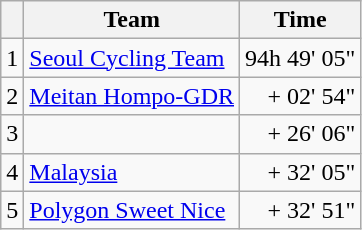<table class=wikitable>
<tr>
<th></th>
<th>Team</th>
<th>Time</th>
</tr>
<tr>
<td>1</td>
<td><a href='#'>Seoul Cycling Team</a></td>
<td align=right>94h 49' 05"</td>
</tr>
<tr>
<td>2</td>
<td><a href='#'>Meitan Hompo-GDR</a></td>
<td align=right>+ 02' 54"</td>
</tr>
<tr>
<td>3</td>
<td></td>
<td align=right>+ 26' 06"</td>
</tr>
<tr>
<td>4</td>
<td><a href='#'>Malaysia</a></td>
<td align=right>+ 32' 05"</td>
</tr>
<tr>
<td>5</td>
<td><a href='#'>Polygon Sweet Nice</a></td>
<td align=right>+ 32' 51"</td>
</tr>
</table>
